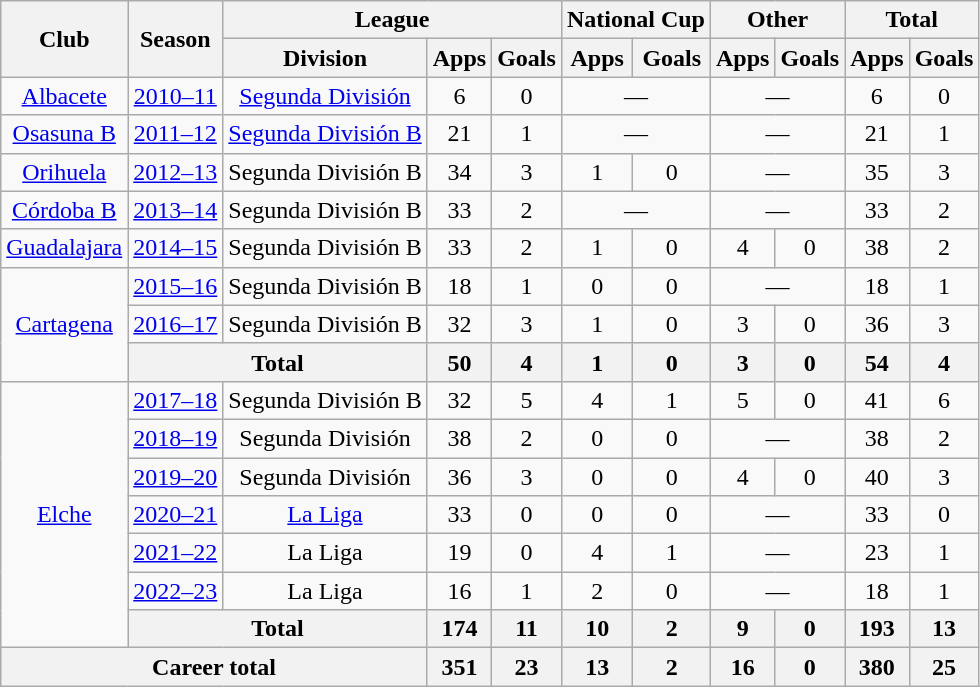<table class="wikitable" style="text-align:center">
<tr>
<th rowspan="2">Club</th>
<th rowspan="2">Season</th>
<th colspan="3">League</th>
<th colspan="2">National Cup</th>
<th colspan="2">Other</th>
<th colspan="2">Total</th>
</tr>
<tr>
<th>Division</th>
<th>Apps</th>
<th>Goals</th>
<th>Apps</th>
<th>Goals</th>
<th>Apps</th>
<th>Goals</th>
<th>Apps</th>
<th>Goals</th>
</tr>
<tr>
<td><a href='#'>Albacete</a></td>
<td><a href='#'>2010–11</a></td>
<td><a href='#'>Segunda División</a></td>
<td>6</td>
<td>0</td>
<td colspan="2">—</td>
<td colspan="2">—</td>
<td>6</td>
<td>0</td>
</tr>
<tr>
<td><a href='#'>Osasuna B</a></td>
<td><a href='#'>2011–12</a></td>
<td><a href='#'>Segunda División B</a></td>
<td>21</td>
<td>1</td>
<td colspan="2">—</td>
<td colspan="2">—</td>
<td>21</td>
<td>1</td>
</tr>
<tr>
<td><a href='#'>Orihuela</a></td>
<td><a href='#'>2012–13</a></td>
<td>Segunda División B</td>
<td>34</td>
<td>3</td>
<td>1</td>
<td>0</td>
<td colspan="2">—</td>
<td>35</td>
<td>3</td>
</tr>
<tr>
<td><a href='#'>Córdoba B</a></td>
<td><a href='#'>2013–14</a></td>
<td>Segunda División B</td>
<td>33</td>
<td>2</td>
<td colspan="2">—</td>
<td colspan="2">—</td>
<td>33</td>
<td>2</td>
</tr>
<tr>
<td><a href='#'>Guadalajara</a></td>
<td><a href='#'>2014–15</a></td>
<td>Segunda División B</td>
<td>33</td>
<td>2</td>
<td>1</td>
<td>0</td>
<td>4</td>
<td>0</td>
<td>38</td>
<td>2</td>
</tr>
<tr>
<td rowspan="3"><a href='#'>Cartagena</a></td>
<td><a href='#'>2015–16</a></td>
<td>Segunda División B</td>
<td>18</td>
<td>1</td>
<td>0</td>
<td>0</td>
<td colspan="2">—</td>
<td>18</td>
<td>1</td>
</tr>
<tr>
<td><a href='#'>2016–17</a></td>
<td>Segunda División B</td>
<td>32</td>
<td>3</td>
<td>1</td>
<td>0</td>
<td>3</td>
<td>0</td>
<td>36</td>
<td>3</td>
</tr>
<tr>
<th colspan="2">Total</th>
<th>50</th>
<th>4</th>
<th>1</th>
<th>0</th>
<th>3</th>
<th>0</th>
<th>54</th>
<th>4</th>
</tr>
<tr>
<td rowspan="7"><a href='#'>Elche</a></td>
<td><a href='#'>2017–18</a></td>
<td>Segunda División B</td>
<td>32</td>
<td>5</td>
<td>4</td>
<td>1</td>
<td>5</td>
<td>0</td>
<td>41</td>
<td>6</td>
</tr>
<tr>
<td><a href='#'>2018–19</a></td>
<td>Segunda División</td>
<td>38</td>
<td>2</td>
<td>0</td>
<td>0</td>
<td colspan="2">—</td>
<td>38</td>
<td>2</td>
</tr>
<tr>
<td><a href='#'>2019–20</a></td>
<td>Segunda División</td>
<td>36</td>
<td>3</td>
<td>0</td>
<td>0</td>
<td>4</td>
<td>0</td>
<td>40</td>
<td>3</td>
</tr>
<tr>
<td><a href='#'>2020–21</a></td>
<td><a href='#'>La Liga</a></td>
<td>33</td>
<td>0</td>
<td>0</td>
<td>0</td>
<td colspan="2">—</td>
<td>33</td>
<td>0</td>
</tr>
<tr>
<td><a href='#'>2021–22</a></td>
<td>La Liga</td>
<td>19</td>
<td>0</td>
<td>4</td>
<td>1</td>
<td colspan="2">—</td>
<td>23</td>
<td>1</td>
</tr>
<tr>
<td><a href='#'>2022–23</a></td>
<td>La Liga</td>
<td>16</td>
<td>1</td>
<td>2</td>
<td>0</td>
<td colspan="2">—</td>
<td>18</td>
<td>1</td>
</tr>
<tr>
<th colspan="2">Total</th>
<th>174</th>
<th>11</th>
<th>10</th>
<th>2</th>
<th>9</th>
<th>0</th>
<th>193</th>
<th>13</th>
</tr>
<tr>
<th colspan="3">Career total</th>
<th>351</th>
<th>23</th>
<th>13</th>
<th>2</th>
<th>16</th>
<th>0</th>
<th>380</th>
<th>25</th>
</tr>
</table>
